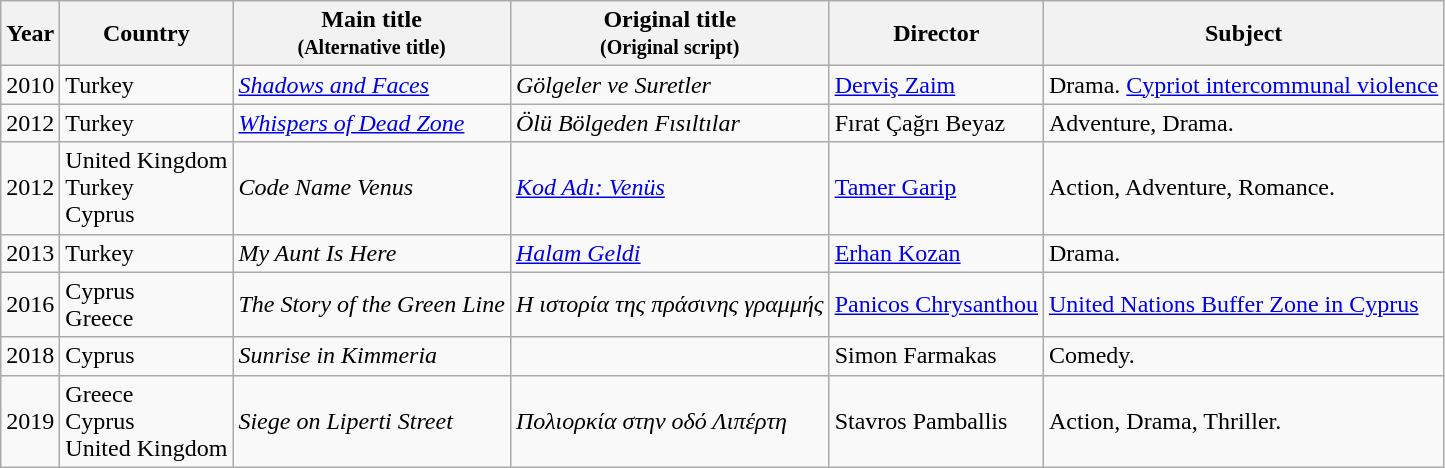<table class="wikitable sortable">
<tr>
<th>Year</th>
<th>Country</th>
<th class="unsortable">Main title<br><small>(Alternative title)</small></th>
<th class="unsortable">Original title<br><small>(Original script)</small></th>
<th>Director</th>
<th class="unsortable">Subject</th>
</tr>
<tr>
<td>2010</td>
<td>Turkey</td>
<td><em><a href='#'>Shadows and Faces</a></em></td>
<td><em>Gölgeler ve Suretler</em></td>
<td><a href='#'>Derviş Zaim</a></td>
<td>Drama. <a href='#'>Cypriot intercommunal violence</a></td>
</tr>
<tr>
<td>2012</td>
<td>Turkey</td>
<td><em><a href='#'>Whispers of Dead Zone</a></em></td>
<td><em>Ölü Bölgeden Fısıltılar</em></td>
<td>Fırat Çağrı Beyaz</td>
<td>Adventure, Drama.</td>
</tr>
<tr>
<td>2012</td>
<td>United Kingdom<br>Turkey<br>Cyprus</td>
<td><em>Code Name Venus</em></td>
<td><em><a href='#'>Kod Adı: Venüs</a></em></td>
<td><a href='#'>Tamer Garip</a></td>
<td>Action, Adventure, Romance.</td>
</tr>
<tr>
<td>2013</td>
<td>Turkey</td>
<td><em>My Aunt Is Here</em></td>
<td><em><a href='#'>Halam Geldi</a></em></td>
<td><a href='#'>Erhan Kozan</a></td>
<td>Drama.</td>
</tr>
<tr>
<td>2016</td>
<td>Cyprus<br>Greece</td>
<td><em>The Story of the Green Line</em></td>
<td><em>Η ιστορία της πράσινης γραμμής</em></td>
<td><a href='#'>Panicos Chrysanthou</a></td>
<td><a href='#'>United Nations Buffer Zone in Cyprus</a></td>
</tr>
<tr>
<td>2018</td>
<td>Cyprus</td>
<td><em>Sunrise in Kimmeria</em></td>
<td></td>
<td>Simon Farmakas</td>
<td>Comedy.</td>
</tr>
<tr>
<td>2019</td>
<td>Greece<br>Cyprus<br>United Kingdom</td>
<td><em>Siege on Liperti Street</em></td>
<td><em>Πολιορκία στην οδό Λιπέρτη</em></td>
<td>Stavros Pamballis</td>
<td>Action, Drama, Thriller.</td>
</tr>
</table>
